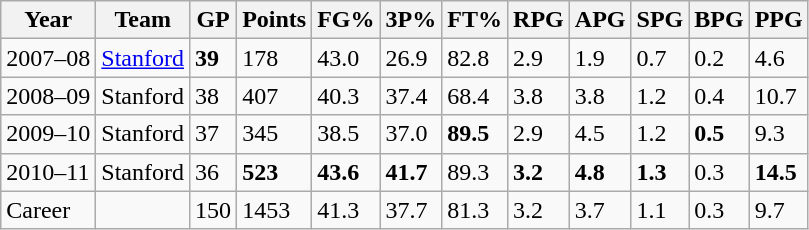<table class="wikitable">
<tr>
<th>Year</th>
<th>Team</th>
<th>GP</th>
<th>Points</th>
<th>FG%</th>
<th>3P%</th>
<th>FT%</th>
<th>RPG</th>
<th>APG</th>
<th>SPG</th>
<th>BPG</th>
<th>PPG</th>
</tr>
<tr>
<td>2007–08</td>
<td><a href='#'>Stanford</a></td>
<td><strong>39</strong></td>
<td>178</td>
<td>43.0</td>
<td>26.9</td>
<td>82.8</td>
<td>2.9</td>
<td>1.9</td>
<td>0.7</td>
<td>0.2</td>
<td>4.6</td>
</tr>
<tr>
<td>2008–09</td>
<td>Stanford</td>
<td>38</td>
<td>407</td>
<td>40.3</td>
<td>37.4</td>
<td>68.4</td>
<td>3.8</td>
<td>3.8</td>
<td>1.2</td>
<td>0.4</td>
<td>10.7</td>
</tr>
<tr>
<td>2009–10</td>
<td>Stanford</td>
<td>37</td>
<td>345</td>
<td>38.5</td>
<td>37.0</td>
<td><strong>89.5</strong></td>
<td>2.9</td>
<td>4.5</td>
<td>1.2</td>
<td><strong>0.5</strong></td>
<td>9.3</td>
</tr>
<tr>
<td>2010–11</td>
<td>Stanford</td>
<td>36</td>
<td><strong>523</strong></td>
<td><strong>43.6</strong></td>
<td><strong>41.7</strong></td>
<td>89.3</td>
<td><strong>3.2</strong></td>
<td><strong>4.8</strong></td>
<td><strong>1.3</strong></td>
<td>0.3</td>
<td><strong>14.5</strong></td>
</tr>
<tr>
<td>Career</td>
<td></td>
<td>150</td>
<td>1453</td>
<td>41.3</td>
<td>37.7</td>
<td>81.3</td>
<td>3.2</td>
<td>3.7</td>
<td>1.1</td>
<td>0.3</td>
<td>9.7</td>
</tr>
</table>
